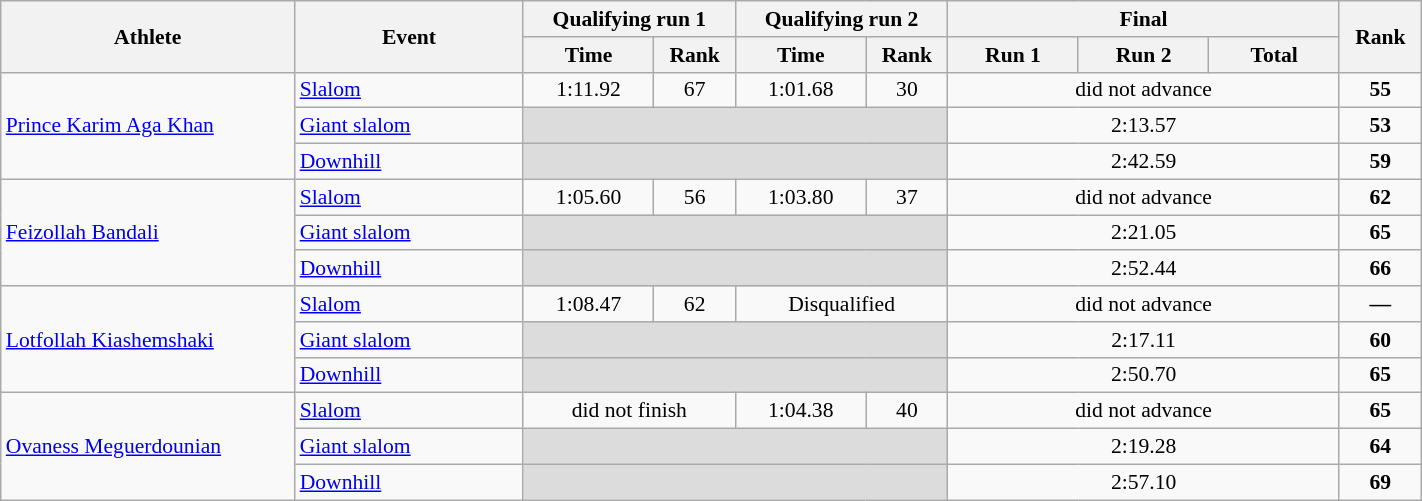<table class="wikitable" width="75%" style="text-align:center; font-size:90%">
<tr>
<th rowspan=2 width="18%">Athlete</th>
<th rowspan=2 width="14%">Event</th>
<th colspan=2>Qualifying run 1</th>
<th colspan=2>Qualifying run 2</th>
<th colspan=3>Final</th>
<th rowspan=2 width="5%">Rank</th>
</tr>
<tr>
<th width="8%">Time</th>
<th width="5%">Rank</th>
<th width="8%">Time</th>
<th width="5%">Rank</th>
<th width="8%">Run 1</th>
<th width="8%">Run 2</th>
<th width="8%">Total</th>
</tr>
<tr>
<td rowspan=3 align="left"><a href='#'>Prince Karim Aga Khan</a></td>
<td align="left"><a href='#'>Slalom</a></td>
<td>1:11.92</td>
<td>67</td>
<td>1:01.68</td>
<td>30</td>
<td colspan=3>did not advance</td>
<td><strong>55</strong></td>
</tr>
<tr>
<td align="left"><a href='#'>Giant slalom</a></td>
<td colspan=4 bgcolor=#DCDCDC></td>
<td colspan=3>2:13.57</td>
<td><strong>53</strong></td>
</tr>
<tr>
<td align="left"><a href='#'>Downhill</a></td>
<td colspan=4 bgcolor=#DCDCDC></td>
<td colspan=3>2:42.59</td>
<td><strong>59</strong></td>
</tr>
<tr>
<td rowspan=3 align="left"><a href='#'>Feizollah Bandali</a></td>
<td align="left"><a href='#'>Slalom</a></td>
<td>1:05.60</td>
<td>56</td>
<td>1:03.80</td>
<td>37</td>
<td colspan=3>did not advance</td>
<td><strong>62</strong></td>
</tr>
<tr>
<td align="left"><a href='#'>Giant slalom</a></td>
<td colspan=4 bgcolor=#DCDCDC></td>
<td colspan=3>2:21.05</td>
<td><strong>65</strong></td>
</tr>
<tr>
<td align="left"><a href='#'>Downhill</a></td>
<td colspan=4 bgcolor=#DCDCDC></td>
<td colspan=3>2:52.44</td>
<td><strong>66</strong></td>
</tr>
<tr>
<td rowspan=3 align="left"><a href='#'>Lotfollah Kiashemshaki</a></td>
<td align="left"><a href='#'>Slalom</a></td>
<td>1:08.47</td>
<td>62</td>
<td colspan=2>Disqualified</td>
<td colspan=3>did not advance</td>
<td><strong>—</strong></td>
</tr>
<tr>
<td align="left"><a href='#'>Giant slalom</a></td>
<td colspan=4 bgcolor=#DCDCDC></td>
<td colspan=3>2:17.11</td>
<td><strong>60</strong></td>
</tr>
<tr>
<td align="left"><a href='#'>Downhill</a></td>
<td colspan=4 bgcolor=#DCDCDC></td>
<td colspan=3>2:50.70</td>
<td><strong>65</strong></td>
</tr>
<tr>
<td rowspan=3 align="left"><a href='#'>Ovaness Meguerdounian</a></td>
<td align="left"><a href='#'>Slalom</a></td>
<td colspan=2>did not finish</td>
<td>1:04.38</td>
<td>40</td>
<td colspan=3>did not advance</td>
<td><strong>65</strong></td>
</tr>
<tr>
<td align="left"><a href='#'>Giant slalom</a></td>
<td colspan=4 bgcolor=#DCDCDC></td>
<td colspan=3>2:19.28</td>
<td><strong>64</strong></td>
</tr>
<tr>
<td align="left"><a href='#'>Downhill</a></td>
<td colspan=4 bgcolor=#DCDCDC></td>
<td colspan=3>2:57.10</td>
<td><strong>69</strong></td>
</tr>
</table>
